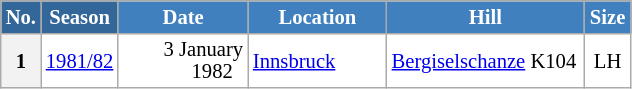<table class="wikitable sortable" style="font-size:86%; line-height:15px; text-align:left; border:grey solid 1px; border-collapse:collapse; background:#ffffff;">
<tr style="background:#efefef;">
<th style="background-color:#369; color:white; width:10px;">No.</th>
<th style="background-color:#369; color:white;  width:30px;">Season</th>
<th style="background-color:#4180be; color:white; width:80px;">Date</th>
<th style="background-color:#4180be; color:white; width:86px;">Location</th>
<th style="background-color:#4180be; color:white; width:125px;">Hill</th>
<th style="background-color:#4180be; color:white; width:25px;">Size</th>
</tr>
<tr>
<th scope=row style="text-align:center;">1</th>
<td align=center><a href='#'>1981/82</a></td>
<td align=right>3 January 1982  </td>
<td> <a href='#'>Innsbruck</a></td>
<td><a href='#'>Bergiselschanze</a> K104</td>
<td align=center>LH</td>
</tr>
</table>
